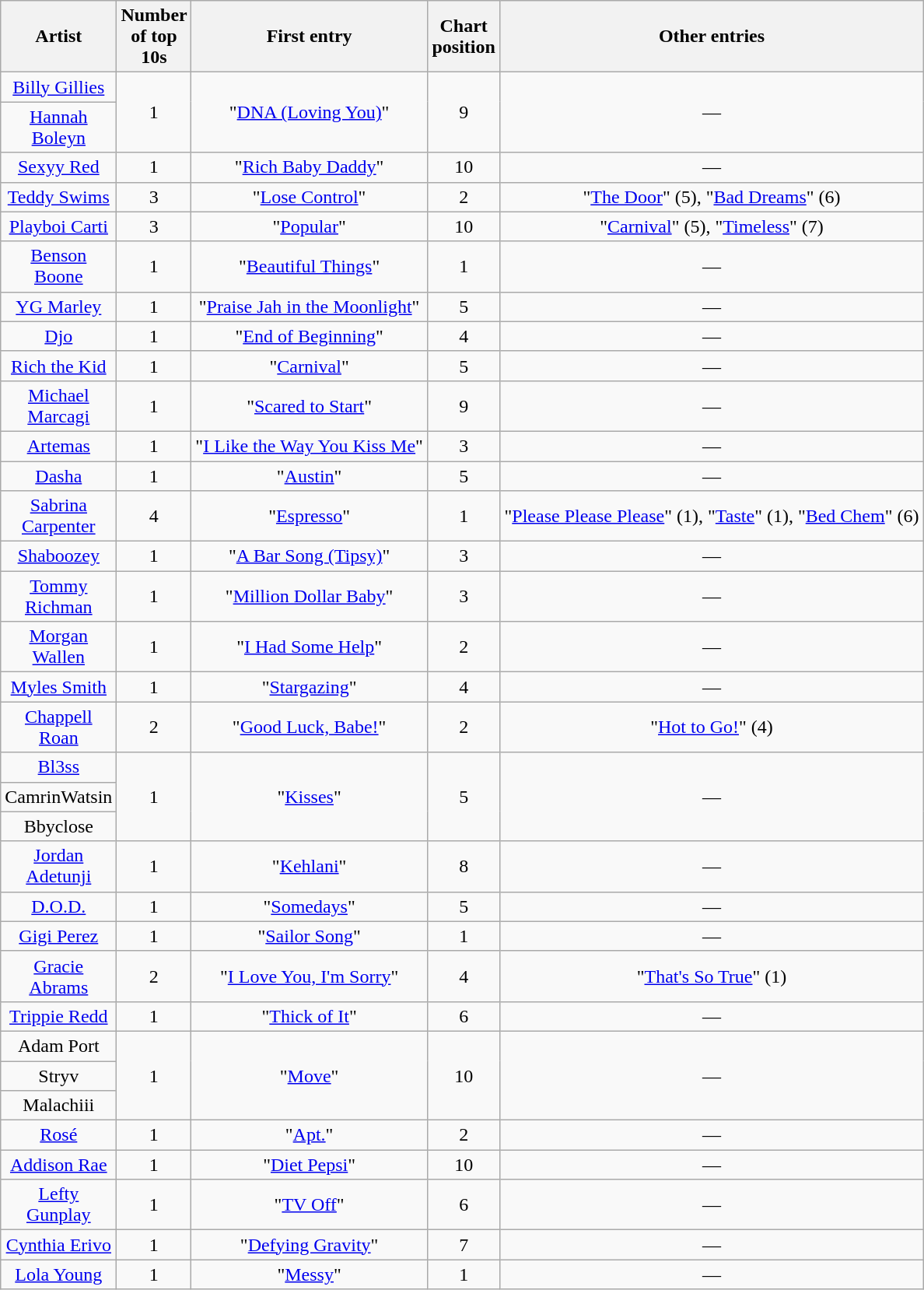<table class="wikitable sortable mw-collapsible mw-collapsed" style="text-align:center">
<tr>
<th scope="col" style="width:55px;">Artist</th>
<th scope="col" style="width:55px;" data-sort-type="number">Number of top 10s</th>
<th scope="col" style="text-align:center;">First entry</th>
<th scope="col" style="width:55px;" data-sort-type="number">Chart position</th>
<th scope="col" style="text-align:center;">Other entries</th>
</tr>
<tr>
<td><a href='#'>Billy Gillies</a></td>
<td rowspan="2">1</td>
<td rowspan="2">"<a href='#'>DNA (Loving You)</a>"</td>
<td rowspan="2">9</td>
<td rowspan="2">—</td>
</tr>
<tr>
<td><a href='#'>Hannah Boleyn</a></td>
</tr>
<tr>
<td><a href='#'>Sexyy Red</a></td>
<td>1</td>
<td>"<a href='#'>Rich Baby Daddy</a>"</td>
<td>10</td>
<td>—</td>
</tr>
<tr>
<td><a href='#'>Teddy Swims</a></td>
<td>3</td>
<td>"<a href='#'>Lose Control</a>"</td>
<td>2</td>
<td>"<a href='#'>The Door</a>" (5), "<a href='#'>Bad Dreams</a>" (6)</td>
</tr>
<tr>
<td><a href='#'>Playboi Carti</a></td>
<td>3</td>
<td>"<a href='#'>Popular</a>"</td>
<td>10</td>
<td>"<a href='#'>Carnival</a>" (5), "<a href='#'>Timeless</a>" (7)</td>
</tr>
<tr>
<td><a href='#'>Benson Boone</a></td>
<td>1</td>
<td>"<a href='#'>Beautiful Things</a>"</td>
<td>1</td>
<td>—</td>
</tr>
<tr>
<td><a href='#'>YG Marley</a></td>
<td>1</td>
<td>"<a href='#'>Praise Jah in the Moonlight</a>"</td>
<td>5</td>
<td>—</td>
</tr>
<tr>
<td><a href='#'>Djo</a></td>
<td>1</td>
<td>"<a href='#'>End of Beginning</a>"</td>
<td>4</td>
<td>—</td>
</tr>
<tr>
<td><a href='#'>Rich the Kid</a></td>
<td>1</td>
<td>"<a href='#'>Carnival</a>"</td>
<td>5</td>
<td>—</td>
</tr>
<tr>
<td><a href='#'>Michael Marcagi</a></td>
<td>1</td>
<td>"<a href='#'>Scared to Start</a>"</td>
<td>9</td>
<td>—</td>
</tr>
<tr>
<td><a href='#'>Artemas</a></td>
<td>1</td>
<td>"<a href='#'>I Like the Way You Kiss Me</a>"</td>
<td>3</td>
<td>—</td>
</tr>
<tr>
<td><a href='#'>Dasha</a></td>
<td>1</td>
<td>"<a href='#'>Austin</a>"</td>
<td>5</td>
<td>—</td>
</tr>
<tr>
<td><a href='#'>Sabrina Carpenter</a></td>
<td>4</td>
<td>"<a href='#'>Espresso</a>"</td>
<td>1</td>
<td>"<a href='#'>Please Please Please</a>" (1), "<a href='#'>Taste</a>" (1), "<a href='#'>Bed Chem</a>" (6)</td>
</tr>
<tr>
<td><a href='#'>Shaboozey</a></td>
<td>1</td>
<td>"<a href='#'>A Bar Song (Tipsy)</a>"</td>
<td>3</td>
<td>—</td>
</tr>
<tr>
<td><a href='#'>Tommy Richman</a></td>
<td>1</td>
<td>"<a href='#'>Million Dollar Baby</a>"</td>
<td>3</td>
<td>—</td>
</tr>
<tr>
<td><a href='#'>Morgan Wallen</a></td>
<td>1</td>
<td>"<a href='#'>I Had Some Help</a>"</td>
<td>2</td>
<td>—</td>
</tr>
<tr>
<td><a href='#'>Myles Smith</a></td>
<td>1</td>
<td>"<a href='#'>Stargazing</a>"</td>
<td>4</td>
<td>—</td>
</tr>
<tr>
<td><a href='#'>Chappell Roan</a></td>
<td>2</td>
<td>"<a href='#'>Good Luck, Babe!</a>"</td>
<td>2</td>
<td>"<a href='#'>Hot to Go!</a>" (4)</td>
</tr>
<tr>
<td><a href='#'>Bl3ss</a></td>
<td rowspan="3">1</td>
<td rowspan="3">"<a href='#'>Kisses</a>"</td>
<td rowspan="3">5</td>
<td rowspan="3">—</td>
</tr>
<tr>
<td>CamrinWatsin</td>
</tr>
<tr>
<td>Bbyclose</td>
</tr>
<tr>
<td><a href='#'>Jordan Adetunji</a></td>
<td>1</td>
<td>"<a href='#'>Kehlani</a>"</td>
<td>8</td>
<td>—</td>
</tr>
<tr>
<td><a href='#'>D.O.D.</a></td>
<td>1</td>
<td>"<a href='#'>Somedays</a>"</td>
<td>5</td>
<td>—</td>
</tr>
<tr>
<td><a href='#'>Gigi Perez</a></td>
<td>1</td>
<td>"<a href='#'>Sailor Song</a>"</td>
<td>1</td>
<td>—</td>
</tr>
<tr>
<td><a href='#'>Gracie Abrams</a></td>
<td>2</td>
<td>"<a href='#'>I Love You, I'm Sorry</a>"</td>
<td>4</td>
<td>"<a href='#'>That's So True</a>" (1)</td>
</tr>
<tr>
<td><a href='#'>Trippie Redd</a></td>
<td>1</td>
<td>"<a href='#'>Thick of It</a>"</td>
<td>6</td>
<td>—</td>
</tr>
<tr>
<td>Adam Port</td>
<td rowspan="3">1</td>
<td rowspan="3">"<a href='#'>Move</a>"</td>
<td rowspan="3">10</td>
<td rowspan="3">—</td>
</tr>
<tr>
<td>Stryv</td>
</tr>
<tr>
<td>Malachiii</td>
</tr>
<tr>
<td><a href='#'>Rosé</a></td>
<td>1</td>
<td>"<a href='#'>Apt.</a>"</td>
<td>2</td>
<td>—</td>
</tr>
<tr>
<td><a href='#'>Addison Rae</a></td>
<td>1</td>
<td>"<a href='#'>Diet Pepsi</a>"</td>
<td>10</td>
<td>—</td>
</tr>
<tr>
<td><a href='#'>Lefty Gunplay</a></td>
<td>1</td>
<td>"<a href='#'>TV Off</a>"</td>
<td>6</td>
<td>—</td>
</tr>
<tr>
<td><a href='#'>Cynthia Erivo</a></td>
<td>1</td>
<td>"<a href='#'>Defying Gravity</a>"</td>
<td>7</td>
<td>—</td>
</tr>
<tr>
<td><a href='#'>Lola Young</a></td>
<td>1</td>
<td>"<a href='#'>Messy</a>"</td>
<td>1</td>
<td>—</td>
</tr>
</table>
